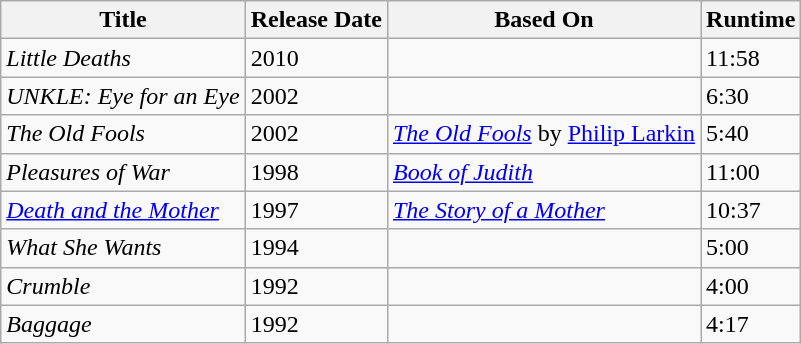<table class="wikitable sortable">
<tr>
<th>Title</th>
<th>Release Date</th>
<th>Based On</th>
<th>Runtime</th>
</tr>
<tr>
<td><em>Little Deaths</em></td>
<td>2010</td>
<td></td>
<td>11:58</td>
</tr>
<tr>
<td><em>UNKLE:</em> <em>Eye for an Eye</em></td>
<td>2002</td>
<td></td>
<td>6:30</td>
</tr>
<tr>
<td><em>The Old Fools</em></td>
<td>2002</td>
<td><a href='#'><em>The Old Fools</em></a> by <a href='#'>Philip Larkin</a></td>
<td>5:40</td>
</tr>
<tr>
<td><em>Pleasures of War</em></td>
<td>1998</td>
<td><em><a href='#'>Book of Judith</a></em></td>
<td>11:00</td>
</tr>
<tr>
<td><a href='#'><em>Death and the Mother</em></a></td>
<td>1997</td>
<td><em><a href='#'>The Story of a Mother</a></em></td>
<td>10:37</td>
</tr>
<tr>
<td><em>What She Wants</em></td>
<td>1994</td>
<td></td>
<td>5:00</td>
</tr>
<tr>
<td><em>Crumble</em></td>
<td>1992</td>
<td></td>
<td>4:00</td>
</tr>
<tr>
<td><em>Baggage</em></td>
<td>1992</td>
<td></td>
<td>4:17</td>
</tr>
</table>
